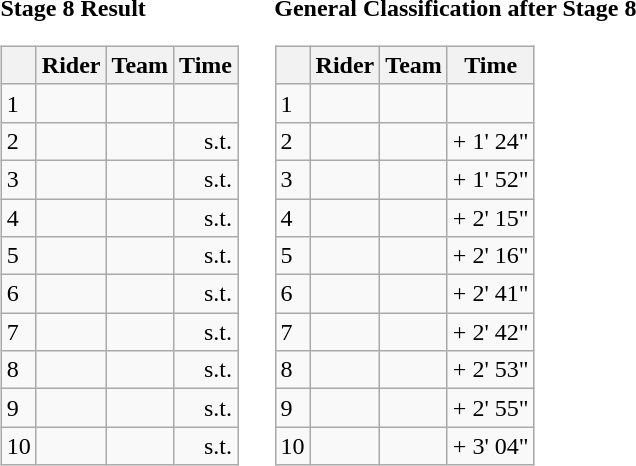<table>
<tr>
<td><strong>Stage 8 Result</strong><br><table class="wikitable">
<tr>
<th></th>
<th>Rider</th>
<th>Team</th>
<th>Time</th>
</tr>
<tr>
<td>1</td>
<td></td>
<td></td>
<td align="right"></td>
</tr>
<tr>
<td>2</td>
<td></td>
<td></td>
<td align="right">s.t.</td>
</tr>
<tr>
<td>3</td>
<td></td>
<td></td>
<td align="right">s.t.</td>
</tr>
<tr>
<td>4</td>
<td></td>
<td></td>
<td align="right">s.t.</td>
</tr>
<tr>
<td>5</td>
<td></td>
<td></td>
<td align="right">s.t.</td>
</tr>
<tr>
<td>6</td>
<td></td>
<td></td>
<td align="right">s.t.</td>
</tr>
<tr>
<td>7</td>
<td></td>
<td></td>
<td align="right">s.t.</td>
</tr>
<tr>
<td>8</td>
<td></td>
<td></td>
<td align="right">s.t.</td>
</tr>
<tr>
<td>9</td>
<td></td>
<td></td>
<td align="right">s.t.</td>
</tr>
<tr>
<td>10</td>
<td></td>
<td></td>
<td align="right">s.t.</td>
</tr>
</table>
</td>
<td></td>
<td><strong>General Classification after Stage 8</strong><br><table class="wikitable">
<tr>
<th></th>
<th>Rider</th>
<th>Team</th>
<th>Time</th>
</tr>
<tr>
<td>1</td>
<td> </td>
<td></td>
<td align="right"></td>
</tr>
<tr>
<td>2</td>
<td></td>
<td></td>
<td align="right">+ 1' 24"</td>
</tr>
<tr>
<td>3</td>
<td></td>
<td></td>
<td align="right">+ 1' 52"</td>
</tr>
<tr>
<td>4</td>
<td></td>
<td></td>
<td align="right">+ 2' 15"</td>
</tr>
<tr>
<td>5</td>
<td></td>
<td></td>
<td align="right">+ 2' 16"</td>
</tr>
<tr>
<td>6</td>
<td></td>
<td></td>
<td align="right">+ 2' 41"</td>
</tr>
<tr>
<td>7</td>
<td></td>
<td></td>
<td align="right">+ 2' 42"</td>
</tr>
<tr>
<td>8</td>
<td></td>
<td></td>
<td align="right">+ 2' 53"</td>
</tr>
<tr>
<td>9</td>
<td></td>
<td></td>
<td align="right">+ 2' 55"</td>
</tr>
<tr>
<td>10</td>
<td></td>
<td></td>
<td align="right">+ 3' 04"</td>
</tr>
</table>
</td>
</tr>
</table>
